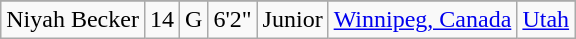<table class="wikitable sortable" border="1" style="text-align: center;">
<tr align=center>
</tr>
<tr>
<td>Niyah Becker</td>
<td>14</td>
<td>G</td>
<td>6'2"</td>
<td>Junior</td>
<td><a href='#'>Winnipeg, Canada</a></td>
<td><a href='#'>Utah</a></td>
</tr>
</table>
